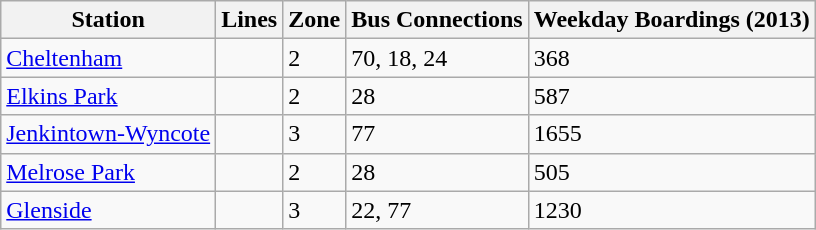<table class="wikitable">
<tr>
<th>Station</th>
<th>Lines</th>
<th>Zone</th>
<th>Bus Connections</th>
<th>Weekday Boardings (2013)</th>
</tr>
<tr>
<td><a href='#'>Cheltenham</a></td>
<td></td>
<td>2</td>
<td>70, 18, 24</td>
<td>368</td>
</tr>
<tr>
<td><a href='#'>Elkins Park</a></td>
<td></td>
<td>2</td>
<td>28</td>
<td>587</td>
</tr>
<tr>
<td><a href='#'>Jenkintown-Wyncote</a></td>
<td></td>
<td>3</td>
<td>77</td>
<td>1655</td>
</tr>
<tr>
<td><a href='#'>Melrose Park</a></td>
<td></td>
<td>2</td>
<td>28</td>
<td>505</td>
</tr>
<tr>
<td><a href='#'>Glenside</a></td>
<td></td>
<td>3</td>
<td>22, 77</td>
<td>1230</td>
</tr>
</table>
